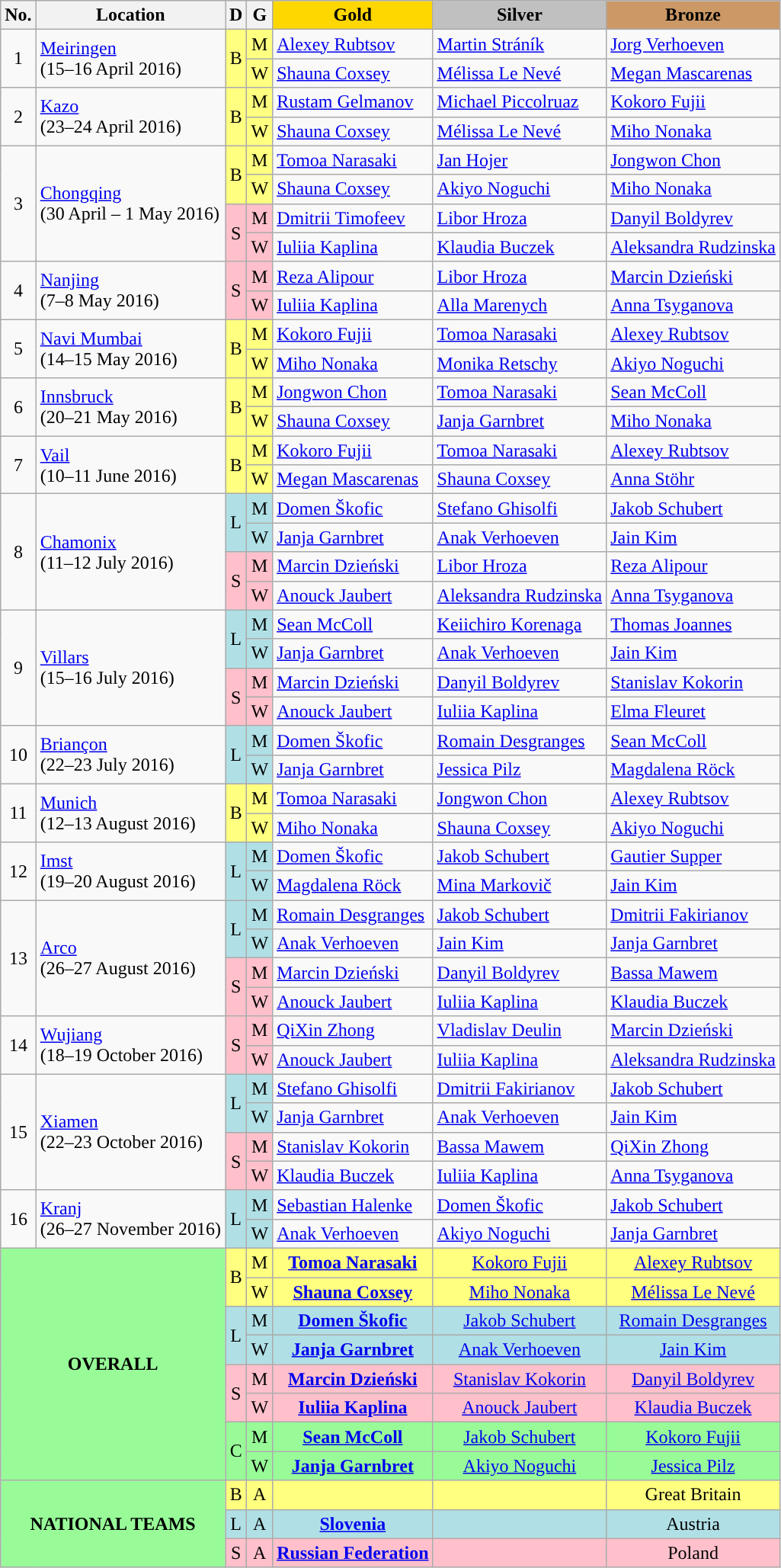<table class="wikitable sortable">
<tr>
<th>No.</th>
<th>Location</th>
<th>D</th>
<th>G</th>
<th style="background: gold">Gold</th>
<th style="background: silver">Silver</th>
<th style="background: #cc9966">Bronze</th>
</tr>
<tr>
<td rowspan=2 align="center">1</td>
<td rowspan=2> <a href='#'>Meiringen</a> <br> (15–16 April 2016)</td>
<td rowspan=2 align="center" style="background: #ffff80">B</td>
<td align="center" style="background: #ffff80">M</td>
<td> <a href='#'>Alexey Rubtsov</a></td>
<td> <a href='#'>Martin Stráník</a></td>
<td> <a href='#'>Jorg Verhoeven</a></td>
</tr>
<tr>
<td align="center" style="background: #ffff80">W</td>
<td> <a href='#'>Shauna Coxsey</a></td>
<td> <a href='#'>Mélissa Le Nevé</a></td>
<td> <a href='#'>Megan Mascarenas</a></td>
</tr>
<tr>
<td rowspan=2 align="center">2</td>
<td rowspan=2> <a href='#'>Kazo</a> <br> (23–24 April 2016)</td>
<td rowspan=2  align="center" style="background: #ffff80">B</td>
<td align="center" style="background: #ffff80">M</td>
<td> <a href='#'>Rustam Gelmanov</a></td>
<td> <a href='#'>Michael Piccolruaz</a></td>
<td> <a href='#'>Kokoro Fujii</a></td>
</tr>
<tr>
<td align="center" style="background: #ffff80">W</td>
<td> <a href='#'>Shauna Coxsey</a></td>
<td> <a href='#'>Mélissa Le Nevé</a></td>
<td> <a href='#'>Miho Nonaka</a></td>
</tr>
<tr>
<td rowspan=4 align="center">3</td>
<td rowspan=4> <a href='#'>Chongqing</a> <br> (30 April – 1 May 2016)</td>
<td rowspan=2 align="center" style="background: #ffff80">B</td>
<td align="center" style="background: #ffff80">M</td>
<td> <a href='#'>Tomoa Narasaki</a></td>
<td> <a href='#'>Jan Hojer</a></td>
<td> <a href='#'>Jongwon Chon</a></td>
</tr>
<tr>
<td align="center" style="background: #ffff80">W</td>
<td> <a href='#'>Shauna Coxsey</a></td>
<td> <a href='#'>Akiyo Noguchi</a></td>
<td> <a href='#'>Miho Nonaka</a></td>
</tr>
<tr>
<td rowspan=2 align="center" style="background: Pink">S</td>
<td align="center" style="background: Pink">M</td>
<td> <a href='#'>Dmitrii Timofeev</a></td>
<td> <a href='#'>Libor Hroza</a></td>
<td> <a href='#'>Danyil Boldyrev</a></td>
</tr>
<tr>
<td align="center" style="background: Pink">W</td>
<td> <a href='#'>Iuliia Kaplina</a></td>
<td> <a href='#'>Klaudia Buczek</a></td>
<td> <a href='#'>Aleksandra Rudzinska</a></td>
</tr>
<tr>
<td rowspan=2 align="center">4</td>
<td rowspan=2> <a href='#'>Nanjing</a> <br> (7–8 May 2016)</td>
<td rowspan=2 align="center" style="background: Pink">S</td>
<td align="center" style="background: Pink">M</td>
<td> <a href='#'>Reza Alipour</a></td>
<td> <a href='#'>Libor Hroza</a></td>
<td> <a href='#'>Marcin Dzieński</a></td>
</tr>
<tr>
<td align="center" style="background: Pink">W</td>
<td> <a href='#'>Iuliia Kaplina</a></td>
<td> <a href='#'>Alla Marenych</a></td>
<td> <a href='#'>Anna Tsyganova</a></td>
</tr>
<tr>
<td rowspan=2 align="center">5</td>
<td rowspan=2> <a href='#'>Navi Mumbai</a> <br> (14–15 May 2016)</td>
<td rowspan=2 align="center" style="background: #ffff80">B</td>
<td align="center" style="background: #ffff80">M</td>
<td> <a href='#'>Kokoro Fujii</a></td>
<td> <a href='#'>Tomoa Narasaki</a></td>
<td> <a href='#'>Alexey Rubtsov</a></td>
</tr>
<tr>
<td align="center" style="background: #ffff80">W</td>
<td> <a href='#'>Miho Nonaka</a></td>
<td> <a href='#'>Monika Retschy</a></td>
<td> <a href='#'>Akiyo Noguchi</a></td>
</tr>
<tr>
<td rowspan=2 align="center">6</td>
<td rowspan=2> <a href='#'>Innsbruck</a> <br> (20–21 May 2016)</td>
<td rowspan=2 align="center" style="background: #ffff80">B</td>
<td align="center" style="background: #ffff80">M</td>
<td> <a href='#'>Jongwon Chon</a></td>
<td> <a href='#'>Tomoa Narasaki</a></td>
<td> <a href='#'>Sean McColl</a></td>
</tr>
<tr>
<td align="center" style="background: #ffff80">W</td>
<td> <a href='#'>Shauna Coxsey</a></td>
<td> <a href='#'>Janja Garnbret</a></td>
<td> <a href='#'>Miho Nonaka</a></td>
</tr>
<tr>
<td rowspan=2 align="center">7</td>
<td rowspan=2> <a href='#'>Vail</a> <br> (10–11 June 2016)</td>
<td rowspan=2 align="center" style="background: #ffff80">B</td>
<td align="center" style="background: #ffff80">M</td>
<td> <a href='#'>Kokoro Fujii</a></td>
<td> <a href='#'>Tomoa Narasaki</a></td>
<td> <a href='#'>Alexey Rubtsov</a></td>
</tr>
<tr>
<td align="center" style="background: #ffff80">W</td>
<td> <a href='#'>Megan Mascarenas</a></td>
<td> <a href='#'>Shauna Coxsey</a></td>
<td> <a href='#'>Anna Stöhr</a></td>
</tr>
<tr>
<td rowspan=4 align="center">8</td>
<td rowspan=4> <a href='#'>Chamonix</a> <br> (11–12 July 2016)</td>
<td rowspan=2 align="center" style="background: PowderBlue">L</td>
<td align="center" style="background: PowderBlue">M</td>
<td> <a href='#'>Domen Škofic</a></td>
<td> <a href='#'>Stefano Ghisolfi</a></td>
<td> <a href='#'>Jakob Schubert</a></td>
</tr>
<tr>
<td align="center" style="background: PowderBlue">W</td>
<td> <a href='#'>Janja Garnbret</a></td>
<td> <a href='#'>Anak Verhoeven</a></td>
<td> <a href='#'>Jain Kim</a></td>
</tr>
<tr>
<td rowspan=2 align="center" style="background: Pink">S</td>
<td align="center" style="background: Pink">M</td>
<td> <a href='#'>Marcin Dzieński</a></td>
<td> <a href='#'>Libor Hroza</a></td>
<td> <a href='#'>Reza Alipour</a></td>
</tr>
<tr>
<td align="center" style="background: Pink">W</td>
<td> <a href='#'>Anouck Jaubert</a></td>
<td> <a href='#'>Aleksandra Rudzinska</a></td>
<td> <a href='#'>Anna Tsyganova</a></td>
</tr>
<tr>
<td rowspan=4 align="center">9</td>
<td rowspan=4> <a href='#'>Villars</a> <br> (15–16 July 2016)</td>
<td rowspan=2 align="center" style="background: PowderBlue">L</td>
<td align="center" style="background: PowderBlue">M</td>
<td> <a href='#'>Sean McColl</a></td>
<td> <a href='#'>Keiichiro Korenaga</a></td>
<td> <a href='#'>Thomas Joannes</a></td>
</tr>
<tr>
<td align="center" style="background: PowderBlue">W</td>
<td> <a href='#'>Janja Garnbret</a></td>
<td> <a href='#'>Anak Verhoeven</a></td>
<td> <a href='#'>Jain Kim</a></td>
</tr>
<tr>
<td rowspan=2 align="center" style="background: Pink">S</td>
<td align="center" style="background: Pink">M</td>
<td> <a href='#'>Marcin Dzieński</a></td>
<td> <a href='#'>Danyil Boldyrev</a></td>
<td> <a href='#'>Stanislav Kokorin</a></td>
</tr>
<tr>
<td align="center" style="background: Pink">W</td>
<td> <a href='#'>Anouck Jaubert</a></td>
<td> <a href='#'>Iuliia Kaplina</a></td>
<td> <a href='#'>Elma Fleuret</a></td>
</tr>
<tr>
<td rowspan=2 align="center">10</td>
<td rowspan=2> <a href='#'>Briançon</a> <br> (22–23 July 2016)</td>
<td rowspan=2 align="center" style="background: PowderBlue">L</td>
<td align="center" style="background: PowderBlue">M</td>
<td> <a href='#'>Domen Škofic</a></td>
<td> <a href='#'>Romain Desgranges</a></td>
<td> <a href='#'>Sean McColl</a></td>
</tr>
<tr>
<td align="center" style="background: PowderBlue">W</td>
<td> <a href='#'>Janja Garnbret</a></td>
<td> <a href='#'>Jessica Pilz</a></td>
<td> <a href='#'>Magdalena Röck</a></td>
</tr>
<tr>
<td rowspan=2 align="center">11</td>
<td rowspan=2> <a href='#'>Munich</a> <br> (12–13 August 2016)</td>
<td rowspan=2 align="center" style="background: #ffff80">B</td>
<td align="center" style="background: #ffff80">M</td>
<td> <a href='#'>Tomoa Narasaki</a></td>
<td> <a href='#'>Jongwon Chon</a></td>
<td> <a href='#'>Alexey Rubtsov</a></td>
</tr>
<tr>
<td align="center" style="background: #ffff80">W</td>
<td> <a href='#'>Miho Nonaka</a></td>
<td> <a href='#'>Shauna Coxsey</a></td>
<td> <a href='#'>Akiyo Noguchi</a></td>
</tr>
<tr>
<td rowspan=2 align="center">12</td>
<td rowspan=2> <a href='#'>Imst</a> <br> (19–20 August 2016)</td>
<td rowspan=2 align="center" style="background: PowderBlue">L</td>
<td align="center" style="background: PowderBlue">M</td>
<td> <a href='#'>Domen Škofic</a></td>
<td> <a href='#'>Jakob Schubert</a></td>
<td> <a href='#'>Gautier Supper</a></td>
</tr>
<tr>
<td align="center" style="background: PowderBlue">W</td>
<td> <a href='#'>Magdalena Röck</a></td>
<td> <a href='#'>Mina Markovič</a></td>
<td> <a href='#'>Jain Kim</a></td>
</tr>
<tr>
<td rowspan=4  align="center" rowspan=4>13</td>
<td rowspan=4> <a href='#'>Arco</a> <br> (26–27 August 2016)</td>
<td rowspan=2 align="center" style="background: PowderBlue">L</td>
<td align="center" style="background: PowderBlue">M</td>
<td> <a href='#'>Romain Desgranges</a></td>
<td> <a href='#'>Jakob Schubert</a></td>
<td> <a href='#'>Dmitrii Fakirianov</a></td>
</tr>
<tr>
<td align="center" style="background: PowderBlue">W</td>
<td> <a href='#'>Anak Verhoeven</a></td>
<td> <a href='#'>Jain Kim</a></td>
<td> <a href='#'>Janja Garnbret</a></td>
</tr>
<tr>
<td rowspan=2 align="center" style="background: Pink">S</td>
<td align="center" style="background: Pink">M</td>
<td> <a href='#'>Marcin Dzieński</a></td>
<td> <a href='#'>Danyil Boldyrev</a></td>
<td> <a href='#'>Bassa Mawem</a></td>
</tr>
<tr>
<td align="center" style="background: Pink">W</td>
<td> <a href='#'>Anouck Jaubert</a></td>
<td> <a href='#'>Iuliia Kaplina</a></td>
<td> <a href='#'>Klaudia Buczek</a></td>
</tr>
<tr>
<td rowspan=2 align="center">14</td>
<td rowspan=2> <a href='#'>Wujiang</a> <br> (18–19 October 2016)</td>
<td rowspan=2 align="center" style="background: Pink">S</td>
<td align="center" style="background: Pink">M</td>
<td> <a href='#'>QiXin Zhong</a></td>
<td> <a href='#'>Vladislav Deulin</a></td>
<td> <a href='#'>Marcin Dzieński</a></td>
</tr>
<tr>
<td align="center" style="background: Pink">W</td>
<td> <a href='#'>Anouck Jaubert</a></td>
<td> <a href='#'>Iuliia Kaplina</a></td>
<td> <a href='#'>Aleksandra Rudzinska</a></td>
</tr>
<tr>
<td rowspan=4 align="center">15</td>
<td rowspan=4> <a href='#'>Xiamen</a> <br> (22–23 October 2016)</td>
<td rowspan=2 align="center" style="background: PowderBlue">L</td>
<td align="center" style="background: PowderBlue">M</td>
<td> <a href='#'>Stefano Ghisolfi</a></td>
<td> <a href='#'>Dmitrii Fakirianov</a></td>
<td> <a href='#'>Jakob Schubert</a></td>
</tr>
<tr>
<td align="center" style="background: PowderBlue">W</td>
<td> <a href='#'>Janja Garnbret</a></td>
<td> <a href='#'>Anak Verhoeven</a></td>
<td> <a href='#'>Jain Kim</a></td>
</tr>
<tr>
<td rowspan=2 align="center" style="background: Pink">S</td>
<td align="center" style="background: Pink">M</td>
<td> <a href='#'>Stanislav Kokorin</a></td>
<td> <a href='#'>Bassa Mawem</a></td>
<td> <a href='#'>QiXin Zhong</a></td>
</tr>
<tr>
<td align="center" style="background: Pink">W</td>
<td> <a href='#'>Klaudia Buczek</a></td>
<td> <a href='#'>Iuliia Kaplina</a></td>
<td> <a href='#'>Anna Tsyganova</a></td>
</tr>
<tr>
<td rowspan=2 align="center">16</td>
<td rowspan=2> <a href='#'>Kranj</a> <br> (26–27 November 2016)</td>
<td rowspan=2 align="center" style="background: PowderBlue">L</td>
<td align="center" style="background: PowderBlue">M</td>
<td> <a href='#'>Sebastian Halenke</a></td>
<td> <a href='#'>Domen Škofic</a></td>
<td> <a href='#'>Jakob Schubert</a></td>
</tr>
<tr>
<td align="center" style="background: PowderBlue">W</td>
<td> <a href='#'>Anak Verhoeven</a></td>
<td> <a href='#'>Akiyo Noguchi</a></td>
<td> <a href='#'>Janja Garnbret</a></td>
</tr>
<tr>
<td align="center" style="background:#98FB98" colspan=2 rowspan=8><strong>OVERALL</strong></td>
<td rowspan=2 align="center" style="background: #ffff80">B</td>
<td align="center" style="background: #ffff80">M</td>
<td align="center" style="background: #ffff80"><strong> <a href='#'>Tomoa Narasaki</a></strong></td>
<td align="center" style="background: #ffff80"> <a href='#'>Kokoro Fujii</a></td>
<td align="center" style="background: #ffff80"> <a href='#'>Alexey Rubtsov</a></td>
</tr>
<tr>
<td align="center" style="background: #ffff80">W</td>
<td align="center" style="background: #ffff80"><strong> <a href='#'>Shauna Coxsey</a></strong></td>
<td align="center" style="background: #ffff80"> <a href='#'>Miho Nonaka</a></td>
<td align="center" style="background: #ffff80"> <a href='#'>Mélissa Le Nevé</a></td>
</tr>
<tr>
<td rowspan=2 align="center" style="background: PowderBlue">L</td>
<td align="center" style="background: PowderBlue">M</td>
<td align="center" style="background: PowderBlue"><strong> <a href='#'>Domen Škofic</a></strong></td>
<td align="center" style="background: PowderBlue"> <a href='#'>Jakob Schubert</a></td>
<td align="center" style="background: PowderBlue"> <a href='#'>Romain Desgranges</a></td>
</tr>
<tr>
<td align="center" style="background: PowderBlue">W</td>
<td align="center" style="background: PowderBlue"><strong> <a href='#'>Janja Garnbret</a> </strong></td>
<td align="center" style="background: PowderBlue"> <a href='#'>Anak Verhoeven</a></td>
<td align="center" style="background: PowderBlue"> <a href='#'>Jain Kim</a></td>
</tr>
<tr>
<td rowspan=2 align="center" style="background: Pink">S</td>
<td align="center" style="background: Pink">M</td>
<td align="center" style="background: Pink"><strong> <a href='#'>Marcin Dzieński</a> </strong></td>
<td align="center" style="background: Pink"> <a href='#'>Stanislav Kokorin</a></td>
<td align="center" style="background: Pink"> <a href='#'>Danyil Boldyrev</a></td>
</tr>
<tr>
<td align="center" style="background: Pink">W</td>
<td align="center" style="background: Pink"><strong> <a href='#'>Iuliia Kaplina</a> </strong></td>
<td align="center" style="background: Pink"> <a href='#'>Anouck Jaubert</a></td>
<td align="center" style="background: Pink"> <a href='#'>Klaudia Buczek</a></td>
</tr>
<tr>
<td rowspan=2 align="center" style="background:#98FB98">C</td>
<td align="center" style="background:#98FB98">M</td>
<td align="center" style="background:#98FB98"><strong> <a href='#'>Sean McColl</a></strong></td>
<td align="center" style="background:#98FB98"> <a href='#'>Jakob Schubert</a></td>
<td align="center" style="background:#98FB98"> <a href='#'>Kokoro Fujii</a></td>
</tr>
<tr>
<td align="center" style="background:#98FB98">W</td>
<td align="center" style="background:#98FB98"><strong> <a href='#'>Janja Garnbret</a> </strong></td>
<td align="center" style="background:#98FB98"> <a href='#'>Akiyo Noguchi</a></td>
<td align="center" style="background:#98FB98"> <a href='#'>Jessica Pilz</a></td>
</tr>
<tr>
<td align="center" style="background:#98FB98" colspan=2 rowspan=3><strong> NATIONAL TEAMS</strong></td>
<td align="center" style="background: #ffff80">B</td>
<td align="center" style="background: #ffff80">A</td>
<td align="center" style="background: #ffff80"><strong></strong></td>
<td align="center" style="background: #ffff80"></td>
<td align="center" style="background: #ffff80"> Great Britain</td>
</tr>
<tr>
<td align="center" style="background: PowderBlue">L</td>
<td align="center" style="background: PowderBlue">A</td>
<td align="center" style="background: PowderBlue"><strong> <a href='#'>Slovenia</a></strong></td>
<td align="center" style="background: PowderBlue"></td>
<td align="center" style="background: PowderBlue"> Austria</td>
</tr>
<tr>
<td align="center" style="background: Pink">S</td>
<td align="center" style="background: Pink">A</td>
<td align="center" style="background: Pink"><strong> <a href='#'>Russian Federation</a></strong></td>
<td align="center" style="background: Pink"></td>
<td align="center" style="background: Pink"> Poland</td>
</tr>
</table>
